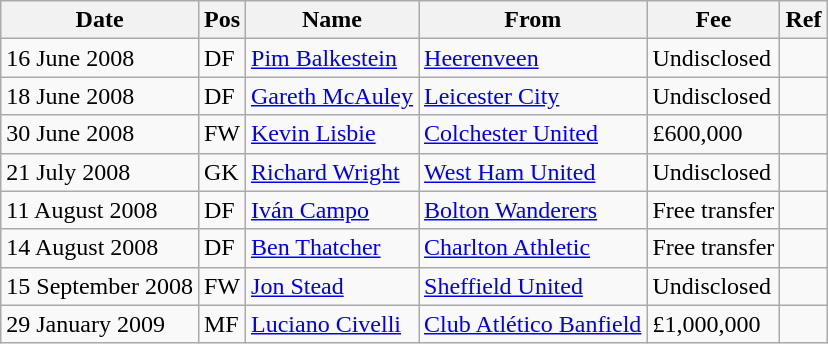<table class="wikitable">
<tr>
<th>Date</th>
<th>Pos</th>
<th>Name</th>
<th>From</th>
<th>Fee</th>
<th>Ref</th>
</tr>
<tr>
<td>16 June 2008</td>
<td>DF</td>
<td> <a href='#'>Pim Balkestein</a></td>
<td> <a href='#'>Heerenveen</a></td>
<td>Undisclosed</td>
<td></td>
</tr>
<tr>
<td>18 June 2008</td>
<td>DF</td>
<td> <a href='#'>Gareth McAuley</a></td>
<td> <a href='#'>Leicester City</a></td>
<td>Undisclosed</td>
<td></td>
</tr>
<tr>
<td>30 June 2008</td>
<td>FW</td>
<td> <a href='#'>Kevin Lisbie</a></td>
<td> <a href='#'>Colchester United</a></td>
<td>£600,000</td>
<td></td>
</tr>
<tr>
<td>21 July 2008</td>
<td>GK</td>
<td> <a href='#'>Richard Wright</a></td>
<td> <a href='#'>West Ham United</a></td>
<td>Undisclosed</td>
<td></td>
</tr>
<tr>
<td>11 August 2008</td>
<td>DF</td>
<td> <a href='#'>Iván Campo</a></td>
<td> <a href='#'>Bolton Wanderers</a></td>
<td>Free transfer</td>
<td></td>
</tr>
<tr>
<td>14 August 2008</td>
<td>DF</td>
<td> <a href='#'>Ben Thatcher</a></td>
<td> <a href='#'>Charlton Athletic</a></td>
<td>Free transfer</td>
<td></td>
</tr>
<tr>
<td>15 September 2008</td>
<td>FW</td>
<td> <a href='#'>Jon Stead</a></td>
<td> <a href='#'>Sheffield United</a></td>
<td>Undisclosed</td>
<td></td>
</tr>
<tr>
<td>29 January 2009</td>
<td>MF</td>
<td> <a href='#'>Luciano Civelli</a></td>
<td> <a href='#'>Club Atlético Banfield</a></td>
<td>£1,000,000</td>
<td></td>
</tr>
</table>
